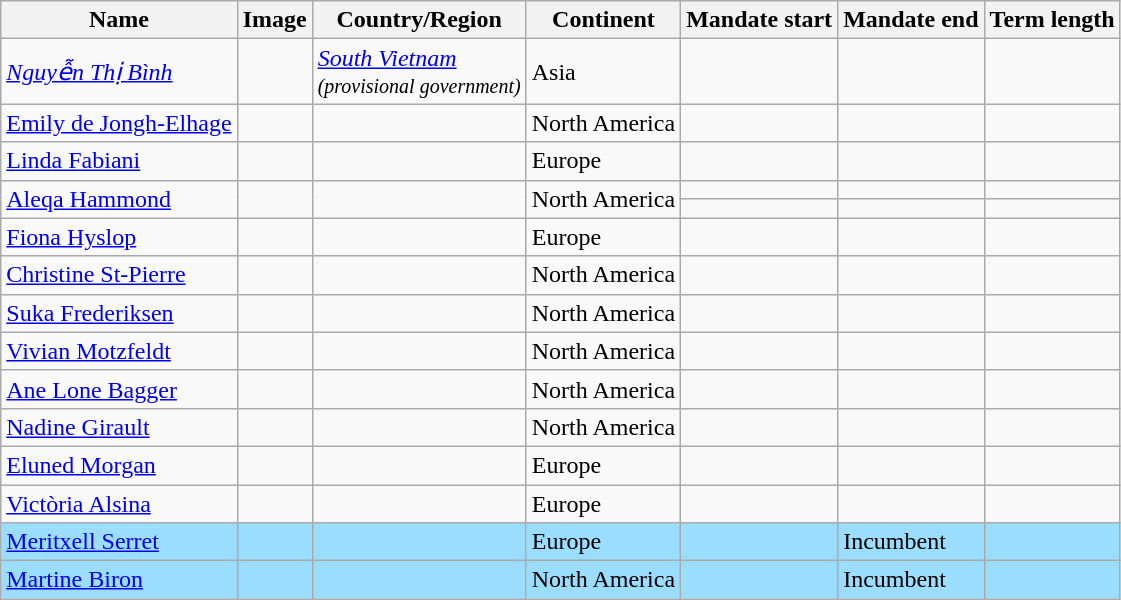<table class="wikitable sortable">
<tr>
<th>Name</th>
<th class=unsortable>Image</th>
<th>Country/Region</th>
<th>Continent</th>
<th>Mandate start</th>
<th>Mandate end</th>
<th>Term length</th>
</tr>
<tr>
<td><em><a href='#'>Nguyễn Thị Bình</a></em></td>
<td></td>
<td> <em><a href='#'>South Vietnam</a><br><small>(provisional government)</small></em></td>
<td>Asia</td>
<td><em></em></td>
<td><em></em></td>
<td><em></em></td>
</tr>
<tr>
<td><a href='#'>Emily de Jongh-Elhage</a></td>
<td></td>
<td></td>
<td>North America</td>
<td></td>
<td></td>
<td></td>
</tr>
<tr>
<td><a href='#'>Linda Fabiani</a></td>
<td></td>
<td></td>
<td>Europe</td>
<td></td>
<td></td>
<td></td>
</tr>
<tr>
<td rowspan="2"><a href='#'>Aleqa Hammond</a></td>
<td rowspan="2"></td>
<td rowspan="2"></td>
<td rowspan="2">North America</td>
<td></td>
<td></td>
<td></td>
</tr>
<tr>
<td></td>
<td></td>
<td></td>
</tr>
<tr>
<td><a href='#'>Fiona Hyslop</a></td>
<td></td>
<td></td>
<td>Europe</td>
<td></td>
<td></td>
<td></td>
</tr>
<tr>
<td><a href='#'>Christine St-Pierre</a></td>
<td></td>
<td></td>
<td>North America</td>
<td></td>
<td></td>
<td></td>
</tr>
<tr>
<td><a href='#'>Suka Frederiksen</a></td>
<td></td>
<td></td>
<td>North America</td>
<td></td>
<td></td>
<td></td>
</tr>
<tr>
<td><a href='#'>Vivian Motzfeldt</a></td>
<td></td>
<td></td>
<td>North America</td>
<td></td>
<td></td>
<td></td>
</tr>
<tr>
<td><a href='#'>Ane Lone Bagger</a></td>
<td></td>
<td></td>
<td>North America</td>
<td></td>
<td></td>
<td></td>
</tr>
<tr>
<td><a href='#'>Nadine Girault</a></td>
<td></td>
<td></td>
<td>North America</td>
<td></td>
<td></td>
<td></td>
</tr>
<tr>
<td><a href='#'>Eluned Morgan</a></td>
<td></td>
<td></td>
<td>Europe</td>
<td></td>
<td></td>
<td></td>
</tr>
<tr>
<td><a href='#'>Victòria Alsina</a></td>
<td></td>
<td></td>
<td>Europe</td>
<td></td>
<td></td>
<td></td>
</tr>
<tr bgcolor="#9BDDFF">
<td><a href='#'>Meritxell Serret</a></td>
<td></td>
<td></td>
<td>Europe</td>
<td></td>
<td>Incumbent</td>
<td></td>
</tr>
<tr bgcolor="#9BDDFF">
<td><a href='#'>Martine Biron</a></td>
<td></td>
<td></td>
<td>North America</td>
<td></td>
<td>Incumbent</td>
<td></td>
</tr>
</table>
